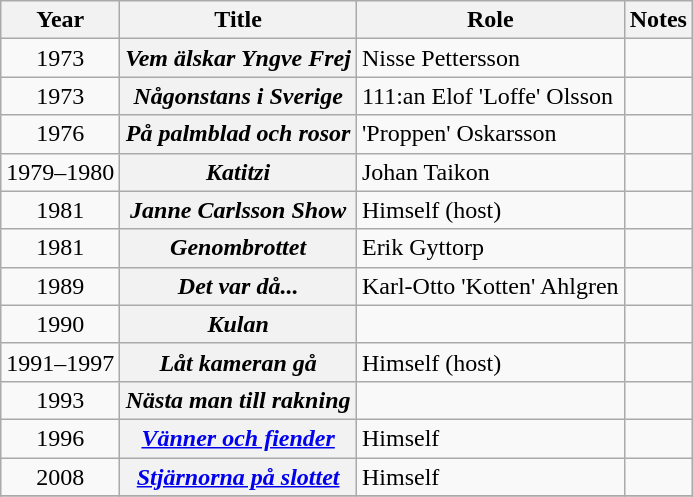<table class="wikitable sortable plainrowheaders">
<tr>
<th scope="col">Year</th>
<th scope="col">Title</th>
<th scope="col">Role</th>
<th scope="col" class="unsortable">Notes</th>
</tr>
<tr>
<td style="text-align:center;">1973</td>
<th scope="row"><em>Vem älskar Yngve Frej</em></th>
<td>Nisse Pettersson</td>
<td></td>
</tr>
<tr>
<td style="text-align:center;">1973</td>
<th scope="row"><em>Någonstans i Sverige</em></th>
<td>111:an Elof 'Loffe' Olsson</td>
<td></td>
</tr>
<tr>
<td style="text-align:center;">1976</td>
<th scope="row"><em>På palmblad och rosor</em></th>
<td>'Proppen' Oskarsson</td>
<td></td>
</tr>
<tr>
<td style="text-align:center;">1979–1980</td>
<th scope="row"><em>Katitzi</em></th>
<td>Johan Taikon</td>
<td></td>
</tr>
<tr>
<td style="text-align:center;">1981</td>
<th scope="row"><em>Janne Carlsson Show</em></th>
<td>Himself (host)</td>
<td></td>
</tr>
<tr>
<td style="text-align:center;">1981</td>
<th scope="row"><em>Genombrottet</em></th>
<td>Erik Gyttorp</td>
<td></td>
</tr>
<tr>
<td style="text-align:center;">1989</td>
<th scope="row"><em>Det var då...</em></th>
<td>Karl-Otto 'Kotten' Ahlgren</td>
<td></td>
</tr>
<tr>
<td style="text-align:center;">1990</td>
<th scope="row"><em>Kulan</em></th>
<td></td>
<td></td>
</tr>
<tr>
<td style="text-align:center;">1991–1997</td>
<th scope="row"><em>Låt kameran gå</em></th>
<td>Himself (host)</td>
<td></td>
</tr>
<tr>
<td style="text-align:center;">1993</td>
<th scope="row"><em>Nästa man till rakning</em></th>
<td></td>
<td></td>
</tr>
<tr>
<td style="text-align:center;">1996</td>
<th scope="row"><em><a href='#'>Vänner och fiender</a></em></th>
<td>Himself</td>
<td></td>
</tr>
<tr>
<td style="text-align:center;">2008</td>
<th scope="row"><em><a href='#'>Stjärnorna på slottet</a></em></th>
<td>Himself</td>
<td></td>
</tr>
<tr>
</tr>
</table>
